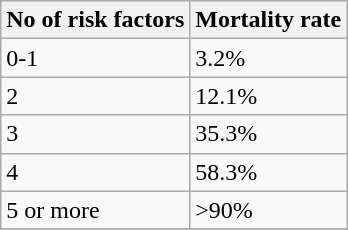<table class="wikitable" border="1">
<tr>
<th>No of risk factors</th>
<th>Mortality rate</th>
</tr>
<tr>
<td>0-1</td>
<td>3.2%</td>
</tr>
<tr>
<td>2</td>
<td>12.1%</td>
</tr>
<tr>
<td>3</td>
<td>35.3%</td>
</tr>
<tr>
<td>4</td>
<td>58.3%</td>
</tr>
<tr>
<td>5 or more</td>
<td>>90%</td>
</tr>
<tr>
</tr>
</table>
